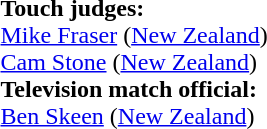<table style="width:100%">
<tr>
<td><br><strong>Touch judges:</strong>
<br><a href='#'>Mike Fraser</a> (<a href='#'>New Zealand</a>)
<br><a href='#'>Cam Stone</a> (<a href='#'>New Zealand</a>)
<br><strong>Television match official:</strong>
<br><a href='#'>Ben Skeen</a> (<a href='#'>New Zealand</a>)</td>
</tr>
</table>
